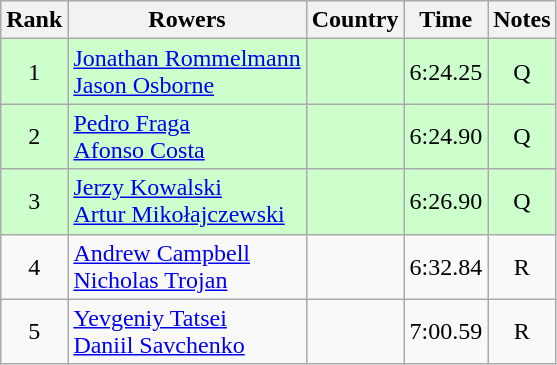<table class="wikitable" style="text-align:center">
<tr>
<th>Rank</th>
<th>Rowers</th>
<th>Country</th>
<th>Time</th>
<th>Notes</th>
</tr>
<tr bgcolor=ccffcc>
<td>1</td>
<td align="left"><a href='#'>Jonathan Rommelmann</a><br><a href='#'>Jason Osborne</a></td>
<td align="left"></td>
<td>6:24.25</td>
<td>Q</td>
</tr>
<tr bgcolor=ccffcc>
<td>2</td>
<td align="left"><a href='#'>Pedro Fraga</a><br><a href='#'>Afonso Costa</a></td>
<td align="left"></td>
<td>6:24.90</td>
<td>Q</td>
</tr>
<tr bgcolor=ccffcc>
<td>3</td>
<td align="left"><a href='#'>Jerzy Kowalski</a><br><a href='#'>Artur Mikołajczewski</a></td>
<td align="left"></td>
<td>6:26.90</td>
<td>Q</td>
</tr>
<tr>
<td>4</td>
<td align="left"><a href='#'>Andrew Campbell</a><br><a href='#'>Nicholas Trojan</a></td>
<td align="left"></td>
<td>6:32.84</td>
<td>R</td>
</tr>
<tr>
<td>5</td>
<td align="left"><a href='#'>Yevgeniy Tatsei</a><br><a href='#'>Daniil Savchenko</a></td>
<td align="left"></td>
<td>7:00.59</td>
<td>R</td>
</tr>
</table>
